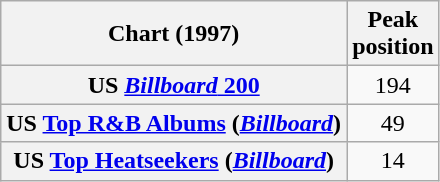<table class="wikitable sortable plainrowheaders" style="text-align:center">
<tr>
<th scope="col">Chart (1997)</th>
<th scope="col">Peak<br>position</th>
</tr>
<tr>
<th scope="row">US <a href='#'><em>Billboard</em> 200</a></th>
<td>194</td>
</tr>
<tr>
<th scope="row">US <a href='#'>Top R&B Albums</a> (<em><a href='#'>Billboard</a></em>)</th>
<td>49</td>
</tr>
<tr>
<th scope="row">US <a href='#'>Top Heatseekers</a> (<em><a href='#'>Billboard</a></em>)</th>
<td>14</td>
</tr>
</table>
